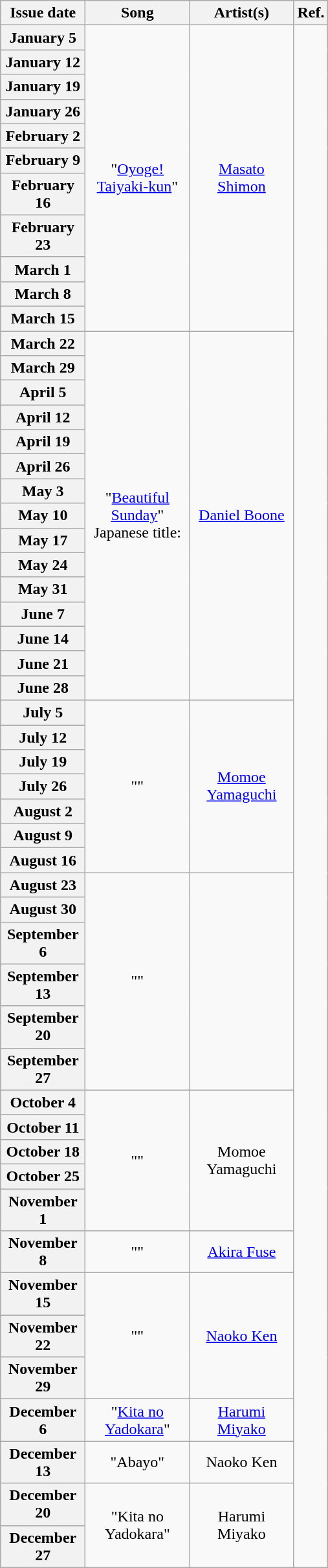<table class="wikitable plainrowheaders" style="text-align: center">
<tr>
<th width="80">Issue date</th>
<th width="100">Song</th>
<th width="100">Artist(s)</th>
<th width="20">Ref.</th>
</tr>
<tr>
<th scope="row">January 5</th>
<td rowspan="11">"<a href='#'>Oyoge! Taiyaki-kun</a>"</td>
<td rowspan="11"><a href='#'>Masato Shimon</a></td>
<td rowspan="53"></td>
</tr>
<tr>
<th scope="row">January 12</th>
</tr>
<tr>
<th scope="row">January 19</th>
</tr>
<tr>
<th scope="row">January 26</th>
</tr>
<tr>
<th scope="row">February 2</th>
</tr>
<tr>
<th scope="row">February 9</th>
</tr>
<tr>
<th scope="row">February 16</th>
</tr>
<tr>
<th scope="row">February 23</th>
</tr>
<tr>
<th scope="row">March 1</th>
</tr>
<tr>
<th scope="row">March 8</th>
</tr>
<tr>
<th scope="row">March 15</th>
</tr>
<tr>
<th scope="row">March 22</th>
<td rowspan="15">"<a href='#'>Beautiful Sunday</a>" <br> Japanese title: </td>
<td rowspan="15"><a href='#'>Daniel Boone</a></td>
</tr>
<tr>
<th scope="row">March 29</th>
</tr>
<tr>
<th scope="row">April 5</th>
</tr>
<tr>
<th scope="row">April 12</th>
</tr>
<tr>
<th scope="row">April 19</th>
</tr>
<tr>
<th scope="row">April 26</th>
</tr>
<tr>
<th scope="row">May 3</th>
</tr>
<tr>
<th scope="row">May 10</th>
</tr>
<tr>
<th scope="row">May 17</th>
</tr>
<tr>
<th scope="row">May 24</th>
</tr>
<tr>
<th scope="row">May 31</th>
</tr>
<tr>
<th scope="row">June 7</th>
</tr>
<tr>
<th scope="row">June 14</th>
</tr>
<tr>
<th scope="row">June 21</th>
</tr>
<tr>
<th scope="row">June 28</th>
</tr>
<tr>
<th scope="row">July 5</th>
<td rowspan="7">""</td>
<td rowspan="7"><a href='#'>Momoe Yamaguchi</a></td>
</tr>
<tr>
<th scope="row">July 12</th>
</tr>
<tr>
<th scope="row">July 19</th>
</tr>
<tr>
<th scope="row">July 26</th>
</tr>
<tr>
<th scope="row">August 2</th>
</tr>
<tr>
<th scope="row">August 9</th>
</tr>
<tr>
<th scope="row">August 16</th>
</tr>
<tr>
<th scope="row">August 23</th>
<td rowspan="6">""</td>
<td rowspan="6"></td>
</tr>
<tr>
<th scope="row">August 30</th>
</tr>
<tr>
<th scope="row">September 6</th>
</tr>
<tr>
<th scope="row">September 13</th>
</tr>
<tr>
<th scope="row">September 20</th>
</tr>
<tr>
<th scope="row">September 27</th>
</tr>
<tr>
<th scope="row">October 4</th>
<td rowspan="5">""</td>
<td rowspan="5">Momoe Yamaguchi</td>
</tr>
<tr>
<th scope="row">October 11</th>
</tr>
<tr>
<th scope="row">October 18</th>
</tr>
<tr>
<th scope="row">October 25</th>
</tr>
<tr>
<th scope="row">November 1</th>
</tr>
<tr>
<th scope="row">November 8</th>
<td rowspan="1">""</td>
<td rowspan="1"><a href='#'>Akira Fuse</a></td>
</tr>
<tr>
<th scope="row">November 15</th>
<td rowspan="3">""</td>
<td rowspan="3"><a href='#'>Naoko Ken</a></td>
</tr>
<tr>
<th scope="row">November 22</th>
</tr>
<tr>
<th scope="row">November 29</th>
</tr>
<tr>
<th scope="row">December 6</th>
<td rowspan="1">"<a href='#'>Kita no Yadokara</a>"</td>
<td rowspan="1"><a href='#'>Harumi Miyako</a></td>
</tr>
<tr>
<th scope="row">December 13</th>
<td rowspan="1">"Abayo"</td>
<td rowspan="1">Naoko Ken</td>
</tr>
<tr>
<th scope="row">December 20</th>
<td rowspan="2">"Kita no Yadokara"</td>
<td rowspan="2">Harumi Miyako</td>
</tr>
<tr>
<th scope="row">December 27</th>
</tr>
</table>
